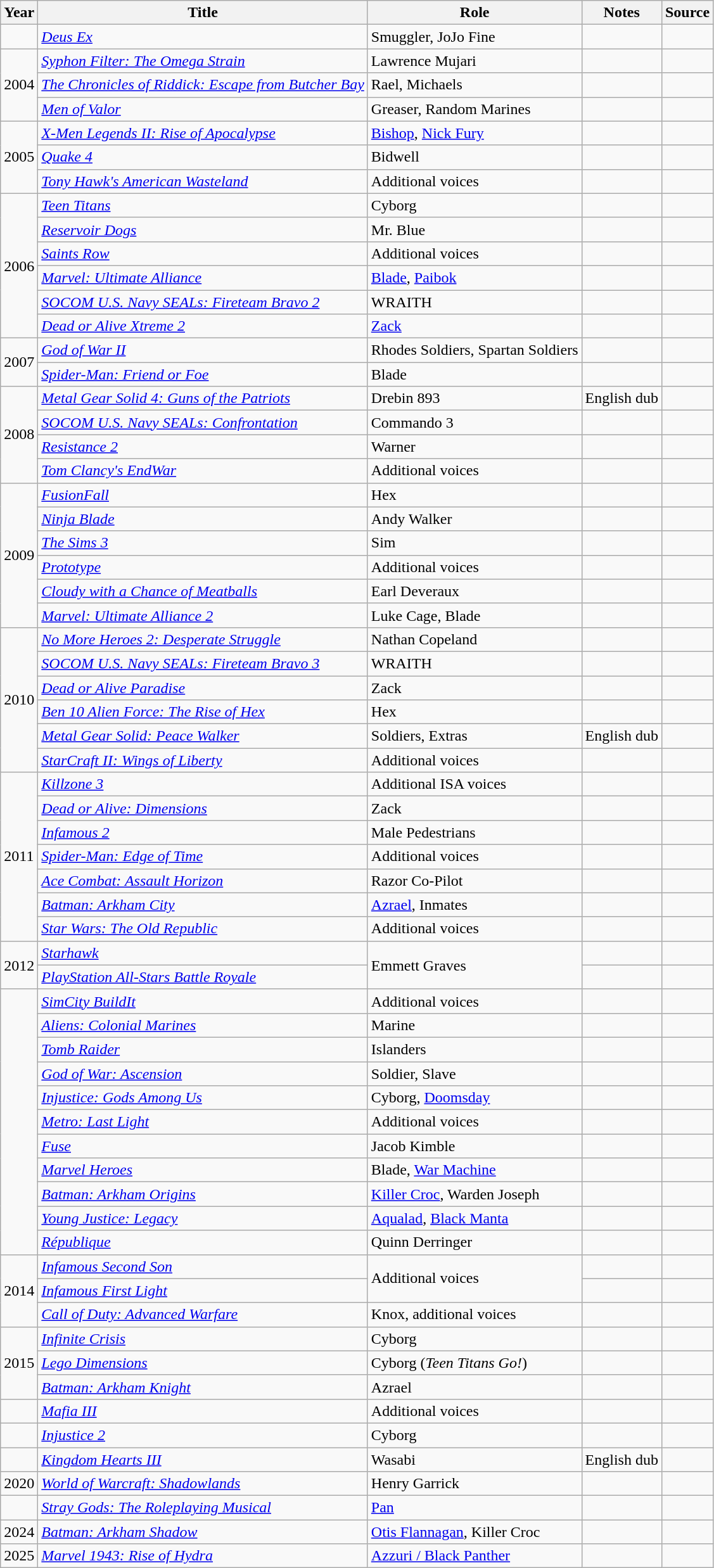<table class="wikitable sortable plainrowheaders">
<tr>
<th scope="col">Year</th>
<th scope="col">Title</th>
<th scope="col">Role</th>
<th class="unsortable" scope="col">Notes</th>
<th class="unsortable" scope="col">Source</th>
</tr>
<tr>
<td></td>
<td><em><a href='#'>Deus Ex</a></em></td>
<td>Smuggler, JoJo Fine</td>
<td></td>
<td></td>
</tr>
<tr>
<td rowspan=3>2004</td>
<td><em><a href='#'>Syphon Filter: The Omega Strain</a></em></td>
<td>Lawrence Mujari</td>
<td></td>
<td></td>
</tr>
<tr>
<td><em><a href='#'>The Chronicles of Riddick: Escape from Butcher Bay</a></em></td>
<td>Rael, Michaels</td>
<td></td>
<td></td>
</tr>
<tr>
<td><em><a href='#'>Men of Valor</a></em></td>
<td>Greaser, Random Marines</td>
<td></td>
<td></td>
</tr>
<tr>
<td rowspan=3>2005</td>
<td><em><a href='#'>X-Men Legends II: Rise of Apocalypse</a></em></td>
<td><a href='#'>Bishop</a>, <a href='#'>Nick Fury</a></td>
<td></td>
<td></td>
</tr>
<tr>
<td><em><a href='#'>Quake 4</a></em></td>
<td>Bidwell</td>
<td></td>
<td></td>
</tr>
<tr>
<td><em><a href='#'>Tony Hawk's American Wasteland</a></em></td>
<td>Additional voices</td>
<td></td>
<td></td>
</tr>
<tr>
<td rowspan=6>2006</td>
<td><em><a href='#'>Teen Titans</a></em></td>
<td>Cyborg</td>
<td></td>
<td></td>
</tr>
<tr>
<td><em><a href='#'>Reservoir Dogs</a></em></td>
<td>Mr. Blue</td>
<td></td>
<td></td>
</tr>
<tr>
<td><em><a href='#'>Saints Row</a></em></td>
<td>Additional voices</td>
<td></td>
<td></td>
</tr>
<tr>
<td><em><a href='#'>Marvel: Ultimate Alliance</a></em></td>
<td><a href='#'>Blade</a>, <a href='#'>Paibok</a></td>
<td></td>
<td></td>
</tr>
<tr>
<td><em><a href='#'>SOCOM U.S. Navy SEALs: Fireteam Bravo 2</a></em></td>
<td>WRAITH</td>
<td></td>
<td></td>
</tr>
<tr>
<td><em><a href='#'>Dead or Alive Xtreme 2</a></em></td>
<td><a href='#'>Zack</a></td>
<td></td>
<td></td>
</tr>
<tr>
<td rowspan=2>2007</td>
<td><em><a href='#'>God of War II</a></em></td>
<td>Rhodes Soldiers, Spartan Soldiers</td>
<td></td>
<td></td>
</tr>
<tr>
<td><em><a href='#'>Spider-Man: Friend or Foe</a></em></td>
<td>Blade</td>
<td></td>
<td></td>
</tr>
<tr>
<td rowspan=4>2008</td>
<td><em><a href='#'>Metal Gear Solid 4: Guns of the Patriots</a></em></td>
<td>Drebin 893</td>
<td>English dub</td>
<td></td>
</tr>
<tr>
<td><em><a href='#'>SOCOM U.S. Navy SEALs: Confrontation</a></em></td>
<td>Commando 3</td>
<td></td>
<td></td>
</tr>
<tr>
<td><em><a href='#'>Resistance 2</a></em></td>
<td>Warner</td>
<td></td>
<td></td>
</tr>
<tr>
<td><em><a href='#'>Tom Clancy's EndWar</a></em></td>
<td>Additional voices</td>
<td></td>
<td></td>
</tr>
<tr>
<td rowspan=6>2009</td>
<td><em><a href='#'>FusionFall</a></em></td>
<td>Hex</td>
<td></td>
<td></td>
</tr>
<tr>
<td><em><a href='#'>Ninja Blade</a></em></td>
<td>Andy Walker</td>
<td></td>
<td></td>
</tr>
<tr>
<td><em><a href='#'>The Sims 3</a></em></td>
<td>Sim</td>
<td></td>
<td></td>
</tr>
<tr>
<td><em><a href='#'>Prototype</a></em></td>
<td>Additional voices</td>
<td></td>
<td></td>
</tr>
<tr>
<td><em><a href='#'>Cloudy with a Chance of Meatballs</a></em></td>
<td>Earl Deveraux</td>
<td></td>
<td></td>
</tr>
<tr>
<td><em><a href='#'>Marvel: Ultimate Alliance 2</a></em></td>
<td>Luke Cage, Blade</td>
<td></td>
<td></td>
</tr>
<tr>
<td rowspan=6>2010</td>
<td><em><a href='#'>No More Heroes 2: Desperate Struggle</a></em></td>
<td>Nathan Copeland</td>
<td></td>
<td></td>
</tr>
<tr>
<td><em><a href='#'>SOCOM U.S. Navy SEALs: Fireteam Bravo 3</a></em></td>
<td>WRAITH</td>
<td></td>
<td></td>
</tr>
<tr>
<td><em><a href='#'>Dead or Alive Paradise</a></em></td>
<td>Zack</td>
<td></td>
<td></td>
</tr>
<tr>
<td><em><a href='#'>Ben 10 Alien Force: The Rise of Hex</a></em></td>
<td>Hex</td>
<td></td>
<td></td>
</tr>
<tr>
<td><em><a href='#'>Metal Gear Solid: Peace Walker</a></em></td>
<td>Soldiers, Extras</td>
<td>English dub</td>
<td></td>
</tr>
<tr>
<td><em><a href='#'>StarCraft II: Wings of Liberty</a></em></td>
<td>Additional voices</td>
<td></td>
<td></td>
</tr>
<tr>
<td rowspan=7>2011</td>
<td><em><a href='#'>Killzone 3</a></em></td>
<td>Additional ISA voices</td>
<td></td>
<td></td>
</tr>
<tr>
<td><em><a href='#'>Dead or Alive: Dimensions</a></em></td>
<td>Zack</td>
<td></td>
<td></td>
</tr>
<tr>
<td><em><a href='#'>Infamous 2</a></em></td>
<td>Male Pedestrians</td>
<td></td>
<td></td>
</tr>
<tr>
<td><em><a href='#'>Spider-Man: Edge of Time</a></em></td>
<td>Additional voices</td>
<td></td>
<td></td>
</tr>
<tr>
<td><em><a href='#'>Ace Combat: Assault Horizon</a></em></td>
<td>Razor Co-Pilot</td>
<td></td>
<td></td>
</tr>
<tr>
<td><em><a href='#'>Batman: Arkham City</a></em></td>
<td><a href='#'>Azrael</a>, Inmates</td>
<td></td>
<td></td>
</tr>
<tr>
<td><em><a href='#'>Star Wars: The Old Republic</a></em></td>
<td>Additional voices</td>
<td></td>
<td></td>
</tr>
<tr>
<td rowspan=2>2012</td>
<td><em><a href='#'>Starhawk</a></em></td>
<td rowspan="2">Emmett Graves</td>
<td></td>
<td></td>
</tr>
<tr>
<td><em><a href='#'>PlayStation All-Stars Battle Royale</a></em></td>
<td></td>
<td></td>
</tr>
<tr>
<td rowspan=11></td>
<td><em><a href='#'>SimCity BuildIt</a></em></td>
<td>Additional voices</td>
<td></td>
<td></td>
</tr>
<tr>
<td><em><a href='#'>Aliens: Colonial Marines</a></em></td>
<td>Marine</td>
<td></td>
<td></td>
</tr>
<tr>
<td><em><a href='#'>Tomb Raider</a></em></td>
<td>Islanders</td>
<td></td>
<td></td>
</tr>
<tr>
<td><em><a href='#'>God of War: Ascension</a></em></td>
<td>Soldier, Slave</td>
<td></td>
<td></td>
</tr>
<tr>
<td><em><a href='#'>Injustice: Gods Among Us</a></em></td>
<td>Cyborg, <a href='#'>Doomsday</a></td>
<td></td>
<td></td>
</tr>
<tr>
<td><em><a href='#'>Metro: Last Light</a></em></td>
<td>Additional voices</td>
<td></td>
<td></td>
</tr>
<tr>
<td><em><a href='#'>Fuse</a></em></td>
<td>Jacob Kimble</td>
<td></td>
<td></td>
</tr>
<tr>
<td><em><a href='#'>Marvel Heroes</a></em></td>
<td>Blade, <a href='#'>War Machine</a></td>
<td></td>
<td></td>
</tr>
<tr>
<td><em><a href='#'>Batman: Arkham Origins</a></em></td>
<td><a href='#'>Killer Croc</a>, Warden Joseph</td>
<td></td>
<td></td>
</tr>
<tr>
<td><em><a href='#'>Young Justice: Legacy</a></em></td>
<td><a href='#'>Aqualad</a>, <a href='#'>Black Manta</a></td>
<td></td>
<td></td>
</tr>
<tr>
<td><em><a href='#'>République</a></em></td>
<td>Quinn Derringer</td>
<td></td>
<td></td>
</tr>
<tr>
<td rowspan=3>2014</td>
<td><em><a href='#'>Infamous Second Son</a></em></td>
<td rowspan="2">Additional voices</td>
<td></td>
<td></td>
</tr>
<tr>
<td><em><a href='#'>Infamous First Light</a></em></td>
<td></td>
<td></td>
</tr>
<tr>
<td><em><a href='#'>Call of Duty: Advanced Warfare</a></em></td>
<td>Knox, additional voices</td>
<td></td>
<td></td>
</tr>
<tr>
<td rowspan=3>2015</td>
<td><em><a href='#'>Infinite Crisis</a></em></td>
<td>Cyborg</td>
<td></td>
<td></td>
</tr>
<tr>
<td><em><a href='#'>Lego Dimensions</a></em></td>
<td>Cyborg (<em>Teen Titans Go!</em>)</td>
<td></td>
<td></td>
</tr>
<tr>
<td><em><a href='#'>Batman: Arkham Knight</a></em></td>
<td>Azrael</td>
<td></td>
<td></td>
</tr>
<tr>
<td></td>
<td><em><a href='#'>Mafia III</a></em></td>
<td>Additional voices</td>
<td></td>
<td></td>
</tr>
<tr>
<td></td>
<td><em><a href='#'>Injustice 2</a></em></td>
<td>Cyborg</td>
<td></td>
<td></td>
</tr>
<tr>
<td></td>
<td><em><a href='#'>Kingdom Hearts III</a></em></td>
<td>Wasabi</td>
<td>English dub</td>
<td></td>
</tr>
<tr>
<td>2020</td>
<td><em><a href='#'>World of Warcraft: Shadowlands</a></em></td>
<td>Henry Garrick</td>
<td></td>
<td></td>
</tr>
<tr>
<td></td>
<td><em><a href='#'>Stray Gods: The Roleplaying Musical</a></em></td>
<td><a href='#'>Pan</a></td>
<td></td>
<td></td>
</tr>
<tr>
<td>2024</td>
<td><em><a href='#'>Batman: Arkham Shadow</a></em></td>
<td><a href='#'>Otis Flannagan</a>, Killer Croc</td>
<td></td>
<td></td>
</tr>
<tr>
<td>2025</td>
<td><em><a href='#'>Marvel 1943: Rise of Hydra</a></em></td>
<td><a href='#'>Azzuri / Black Panther</a></td>
<td></td>
<td></td>
</tr>
</table>
